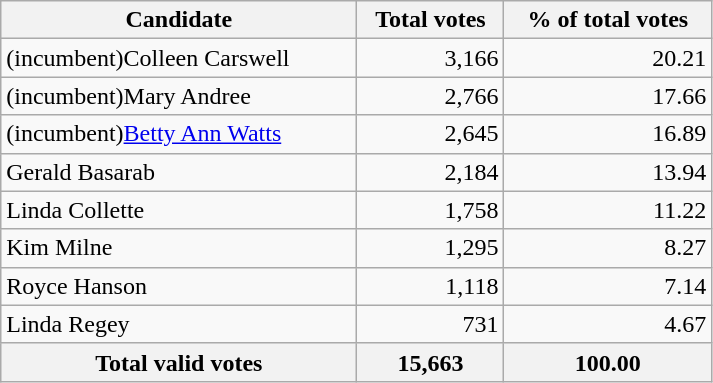<table class="wikitable" width="475">
<tr>
<th align="left">Candidate</th>
<th align="right">Total votes</th>
<th align="right">% of total votes</th>
</tr>
<tr>
<td align="left">(incumbent)Colleen Carswell</td>
<td align="right">3,166</td>
<td align="right">20.21</td>
</tr>
<tr>
<td align="left">(incumbent)Mary Andree</td>
<td align="right">2,766</td>
<td align="right">17.66</td>
</tr>
<tr>
<td align="left">(incumbent)<a href='#'>Betty Ann Watts</a></td>
<td align="right">2,645</td>
<td align="right">16.89</td>
</tr>
<tr>
<td align="left">Gerald Basarab</td>
<td align="right">2,184</td>
<td align="right">13.94</td>
</tr>
<tr>
<td align="left">Linda Collette</td>
<td align="right">1,758</td>
<td align="right">11.22</td>
</tr>
<tr>
<td align="left">Kim Milne</td>
<td align="right">1,295</td>
<td align="right">8.27</td>
</tr>
<tr>
<td align="left">Royce Hanson</td>
<td align="right">1,118</td>
<td align="right">7.14</td>
</tr>
<tr>
<td align="left">Linda Regey</td>
<td align="right">731</td>
<td align="right">4.67</td>
</tr>
<tr bgcolor="#EEEEEE">
<th align="left">Total valid votes</th>
<th align="right">15,663</th>
<th align="right">100.00</th>
</tr>
</table>
